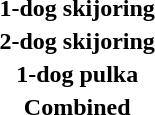<table>
<tr>
<td style="text-align:center;"><strong>1-dog skijoring</strong></td>
<td></td>
<td></td>
<td></td>
</tr>
<tr>
<td style="text-align:center;"><strong>2-dog skijoring</strong></td>
<td></td>
<td></td>
<td></td>
</tr>
<tr>
<td style="text-align:center;"><strong>1-dog pulka</strong></td>
<td></td>
<td></td>
<td></td>
</tr>
<tr>
<td style="text-align:center;"><strong>Combined</strong></td>
<td></td>
<td></td>
<td></td>
</tr>
</table>
